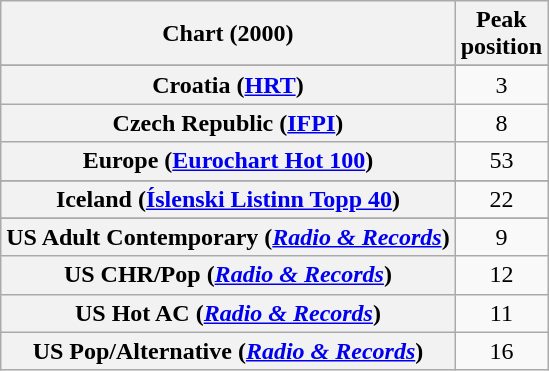<table class="wikitable sortable plainrowheaders" style="text-align:center">
<tr>
<th>Chart (2000)</th>
<th>Peak<br>position</th>
</tr>
<tr>
</tr>
<tr>
</tr>
<tr>
</tr>
<tr>
</tr>
<tr>
<th scope="row">Croatia (<a href='#'>HRT</a>)</th>
<td>3</td>
</tr>
<tr>
<th scope="row">Czech Republic (<a href='#'>IFPI</a>)</th>
<td>8</td>
</tr>
<tr>
<th scope="row">Europe (<a href='#'>Eurochart Hot 100</a>)</th>
<td>53</td>
</tr>
<tr>
</tr>
<tr>
<th scope="row">Iceland (<a href='#'>Íslenski Listinn Topp 40</a>)</th>
<td>22</td>
</tr>
<tr>
</tr>
<tr>
</tr>
<tr>
</tr>
<tr>
</tr>
<tr>
</tr>
<tr>
</tr>
<tr>
</tr>
<tr>
</tr>
<tr>
</tr>
<tr>
</tr>
<tr>
<th scope="row">US Adult Contemporary (<em><a href='#'>Radio & Records</a></em>)</th>
<td>9</td>
</tr>
<tr>
<th scope="row">US CHR/Pop (<em><a href='#'>Radio & Records</a></em>)</th>
<td>12</td>
</tr>
<tr>
<th scope="row">US Hot AC (<em><a href='#'>Radio & Records</a></em>)</th>
<td>11</td>
</tr>
<tr>
<th scope="row">US Pop/Alternative (<em><a href='#'>Radio & Records</a></em>)</th>
<td>16</td>
</tr>
</table>
